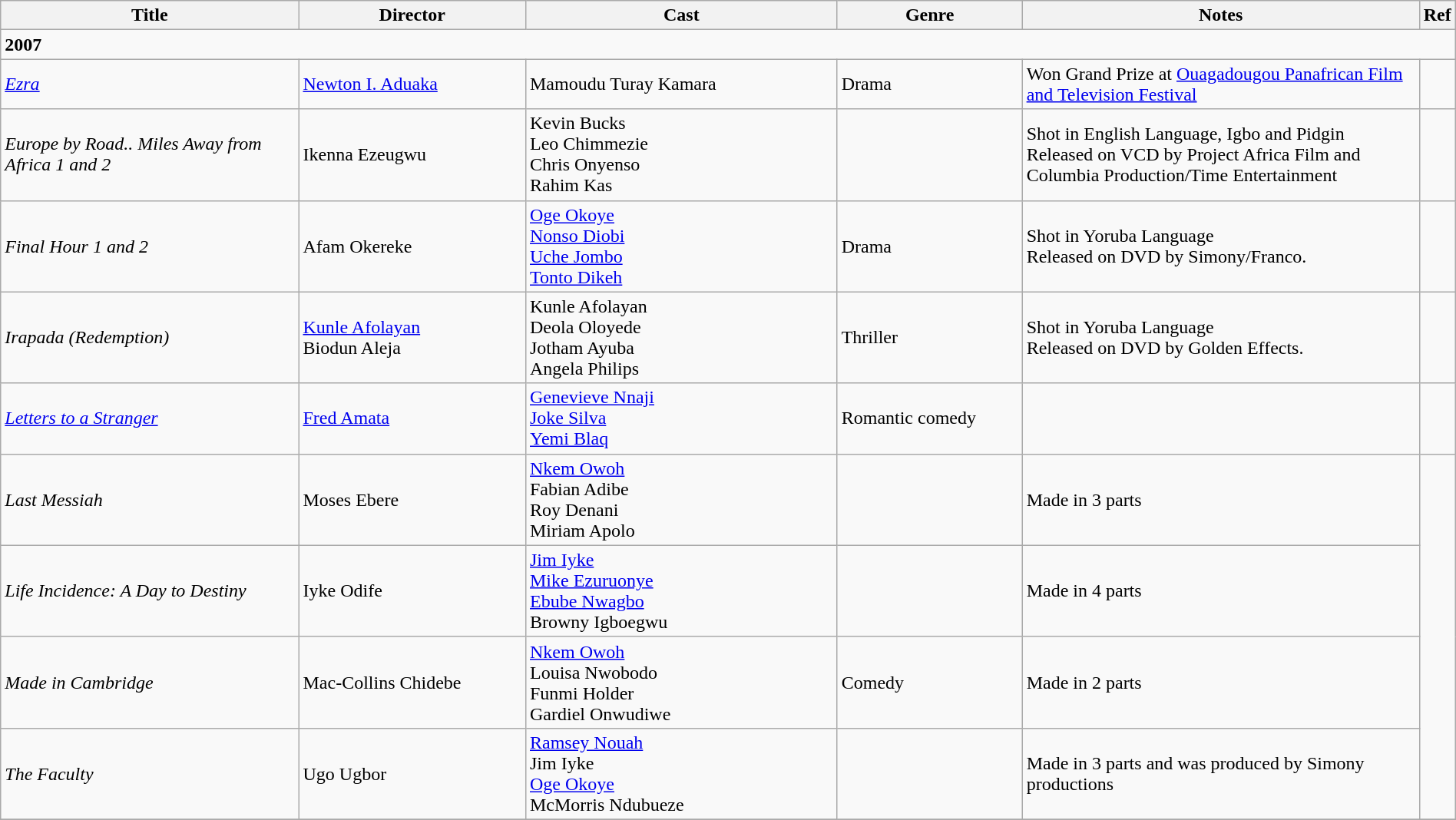<table class="wikitable" width= "100%">
<tr>
<th width=21%>Title</th>
<th width=16%>Director</th>
<th width=22%>Cast</th>
<th width=13%>Genre</th>
<th width=28%>Notes</th>
<th>Ref</th>
</tr>
<tr>
<td colspan="6" ><strong>2007</strong></td>
</tr>
<tr>
<td><em><a href='#'>Ezra</a></em></td>
<td><a href='#'>Newton I. Aduaka</a></td>
<td>Mamoudu Turay Kamara</td>
<td>Drama</td>
<td>Won Grand Prize at <a href='#'>Ouagadougou Panafrican Film and Television Festival</a></td>
<td></td>
</tr>
<tr>
<td><em>Europe by Road.. Miles Away from Africa 1 and 2</em></td>
<td>Ikenna Ezeugwu</td>
<td>Kevin Bucks<br>Leo Chimmezie<br>Chris Onyenso<br>Rahim Kas</td>
<td></td>
<td>Shot in English Language, Igbo and Pidgin<br>Released on VCD by Project Africa Film and Columbia Production/Time Entertainment</td>
<td></td>
</tr>
<tr>
<td><em>Final Hour 1 and 2</em></td>
<td>Afam Okereke</td>
<td><a href='#'>Oge Okoye</a><br><a href='#'>Nonso Diobi</a><br><a href='#'>Uche Jombo</a><br><a href='#'>Tonto Dikeh</a></td>
<td>Drama</td>
<td>Shot in Yoruba Language<br>Released on DVD by Simony/Franco.</td>
<td></td>
</tr>
<tr>
<td><em>Irapada (Redemption)</em></td>
<td><a href='#'>Kunle Afolayan</a><br>Biodun Aleja</td>
<td>Kunle Afolayan<br>Deola Oloyede<br>Jotham Ayuba<br>Angela Philips</td>
<td>Thriller</td>
<td>Shot in Yoruba Language<br>Released on DVD by Golden Effects.</td>
<td></td>
</tr>
<tr>
<td><em><a href='#'>Letters to a Stranger</a></em></td>
<td><a href='#'>Fred Amata</a></td>
<td><a href='#'>Genevieve Nnaji</a><br><a href='#'>Joke Silva</a><br><a href='#'>Yemi Blaq</a></td>
<td>Romantic comedy</td>
<td></td>
<td></td>
</tr>
<tr>
<td><em>Last Messiah</em></td>
<td>Moses Ebere</td>
<td><a href='#'>Nkem Owoh</a><br>Fabian Adibe<br>Roy Denani<br>Miriam Apolo</td>
<td></td>
<td>Made in 3 parts</td>
<td rowspan="4"></td>
</tr>
<tr>
<td><em>Life Incidence: A Day to Destiny</em></td>
<td>Iyke Odife</td>
<td><a href='#'>Jim Iyke</a><br><a href='#'>Mike Ezuruonye</a><br><a href='#'>Ebube Nwagbo</a><br>Browny Igboegwu</td>
<td></td>
<td>Made in 4 parts</td>
</tr>
<tr>
<td><em>Made in Cambridge</em></td>
<td>Mac-Collins Chidebe</td>
<td><a href='#'>Nkem Owoh</a><br>Louisa Nwobodo<br>Funmi Holder<br>Gardiel Onwudiwe</td>
<td>Comedy</td>
<td>Made in 2 parts</td>
</tr>
<tr>
<td><em>The Faculty</em></td>
<td>Ugo Ugbor</td>
<td><a href='#'>Ramsey Nouah</a><br>Jim Iyke<br><a href='#'>Oge Okoye</a><br>McMorris Ndubueze</td>
<td></td>
<td>Made in 3 parts and was produced by Simony productions</td>
</tr>
<tr>
</tr>
</table>
